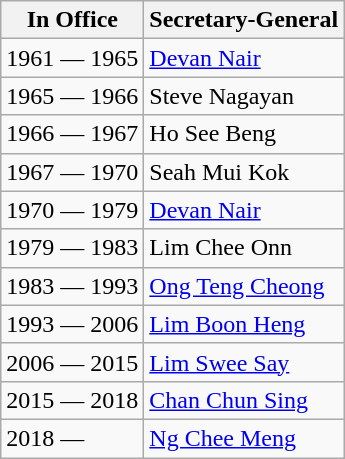<table class="wikitable">
<tr>
<th>In Office</th>
<th>Secretary-General</th>
</tr>
<tr>
<td>1961 — 1965</td>
<td><a href='#'>Devan Nair</a></td>
</tr>
<tr>
<td>1965 — 1966</td>
<td>Steve Nagayan</td>
</tr>
<tr>
<td>1966 — 1967</td>
<td>Ho See Beng</td>
</tr>
<tr>
<td>1967 — 1970</td>
<td>Seah Mui Kok</td>
</tr>
<tr>
<td>1970 — 1979</td>
<td><a href='#'>Devan Nair</a></td>
</tr>
<tr>
<td>1979 — 1983</td>
<td>Lim Chee Onn</td>
</tr>
<tr>
<td>1983 — 1993</td>
<td><a href='#'>Ong Teng Cheong</a></td>
</tr>
<tr>
<td>1993 — 2006</td>
<td><a href='#'>Lim Boon Heng</a></td>
</tr>
<tr>
<td>2006 — 2015</td>
<td><a href='#'>Lim Swee Say</a></td>
</tr>
<tr>
<td>2015 — 2018</td>
<td><a href='#'>Chan Chun Sing</a></td>
</tr>
<tr>
<td>2018 —</td>
<td><a href='#'>Ng Chee Meng</a></td>
</tr>
</table>
